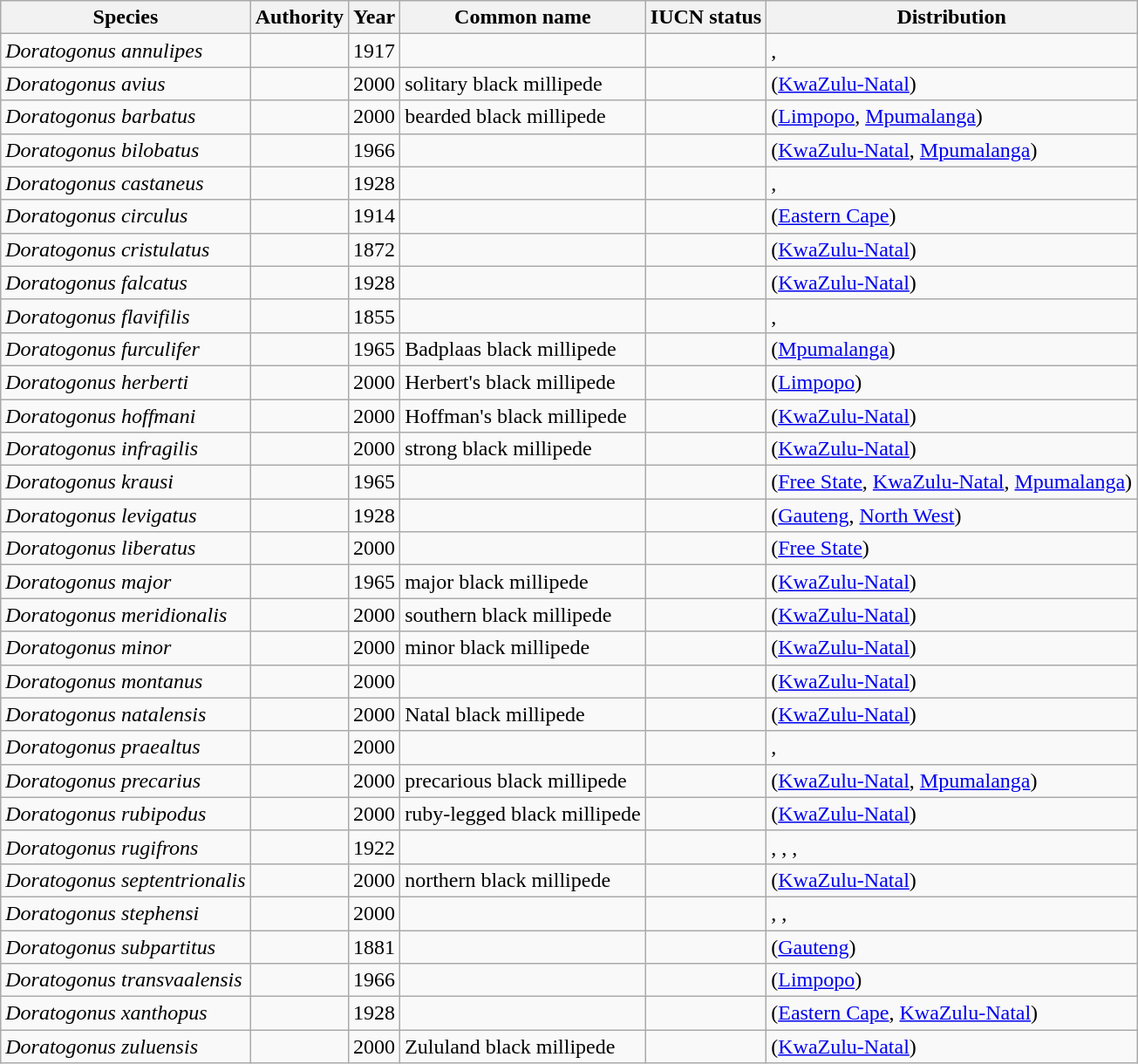<table class="wikitable sortable">
<tr>
<th>Species</th>
<th>Authority</th>
<th>Year</th>
<th>Common name</th>
<th>IUCN status</th>
<th>Distribution</th>
</tr>
<tr>
<td><em>Doratogonus annulipes</em></td>
<td></td>
<td>1917</td>
<td></td>
<td></td>
<td>, </td>
</tr>
<tr>
<td><em>Doratogonus avius</em></td>
<td></td>
<td>2000</td>
<td>solitary black millipede</td>
<td></td>
<td> (<a href='#'>KwaZulu-Natal</a>)</td>
</tr>
<tr>
<td><em>Doratogonus barbatus</em></td>
<td></td>
<td>2000</td>
<td>bearded black millipede</td>
<td></td>
<td> (<a href='#'>Limpopo</a>, <a href='#'>Mpumalanga</a>)</td>
</tr>
<tr>
<td><em>Doratogonus bilobatus</em></td>
<td></td>
<td>1966</td>
<td></td>
<td></td>
<td> (<a href='#'>KwaZulu-Natal</a>, <a href='#'>Mpumalanga</a>)</td>
</tr>
<tr>
<td><em>Doratogonus castaneus</em></td>
<td></td>
<td>1928</td>
<td></td>
<td></td>
<td>, </td>
</tr>
<tr>
<td><em>Doratogonus circulus</em></td>
<td></td>
<td>1914</td>
<td></td>
<td></td>
<td> (<a href='#'>Eastern Cape</a>)</td>
</tr>
<tr>
<td><em>Doratogonus cristulatus</em></td>
<td></td>
<td>1872</td>
<td></td>
<td></td>
<td> (<a href='#'>KwaZulu-Natal</a>)</td>
</tr>
<tr>
<td><em>Doratogonus falcatus</em></td>
<td></td>
<td>1928</td>
<td></td>
<td></td>
<td> (<a href='#'>KwaZulu-Natal</a>)</td>
</tr>
<tr>
<td><em>Doratogonus flavifilis</em></td>
<td></td>
<td>1855</td>
<td></td>
<td></td>
<td>, </td>
</tr>
<tr>
<td><em>Doratogonus furculifer</em></td>
<td></td>
<td>1965</td>
<td>Badplaas black millipede</td>
<td></td>
<td> (<a href='#'>Mpumalanga</a>)</td>
</tr>
<tr>
<td><em>Doratogonus herberti</em></td>
<td></td>
<td>2000</td>
<td>Herbert's black millipede</td>
<td></td>
<td> (<a href='#'>Limpopo</a>)</td>
</tr>
<tr>
<td><em>Doratogonus hoffmani</em></td>
<td></td>
<td>2000</td>
<td>Hoffman's black millipede</td>
<td></td>
<td> (<a href='#'>KwaZulu-Natal</a>)</td>
</tr>
<tr>
<td><em>Doratogonus infragilis</em></td>
<td></td>
<td>2000</td>
<td>strong black millipede</td>
<td></td>
<td> (<a href='#'>KwaZulu-Natal</a>)</td>
</tr>
<tr>
<td><em>Doratogonus krausi</em></td>
<td></td>
<td>1965</td>
<td></td>
<td></td>
<td> (<a href='#'>Free State</a>, <a href='#'>KwaZulu-Natal</a>, <a href='#'>Mpumalanga</a>)</td>
</tr>
<tr>
<td><em>Doratogonus levigatus</em></td>
<td></td>
<td>1928</td>
<td></td>
<td></td>
<td> (<a href='#'>Gauteng</a>, <a href='#'>North West</a>)</td>
</tr>
<tr>
<td><em>Doratogonus liberatus</em></td>
<td></td>
<td>2000</td>
<td></td>
<td></td>
<td> (<a href='#'>Free State</a>)</td>
</tr>
<tr>
<td><em>Doratogonus major</em></td>
<td></td>
<td>1965</td>
<td>major black millipede</td>
<td></td>
<td> (<a href='#'>KwaZulu-Natal</a>)</td>
</tr>
<tr>
<td><em>Doratogonus meridionalis</em></td>
<td></td>
<td>2000</td>
<td>southern black millipede</td>
<td></td>
<td> (<a href='#'>KwaZulu-Natal</a>)</td>
</tr>
<tr>
<td><em>Doratogonus minor</em></td>
<td></td>
<td>2000</td>
<td>minor black millipede</td>
<td></td>
<td> (<a href='#'>KwaZulu-Natal</a>)</td>
</tr>
<tr>
<td><em>Doratogonus montanus</em></td>
<td></td>
<td>2000</td>
<td></td>
<td></td>
<td> (<a href='#'>KwaZulu-Natal</a>)</td>
</tr>
<tr>
<td><em>Doratogonus natalensis</em></td>
<td></td>
<td>2000</td>
<td>Natal black millipede</td>
<td></td>
<td> (<a href='#'>KwaZulu-Natal</a>)</td>
</tr>
<tr>
<td><em>Doratogonus praealtus</em></td>
<td></td>
<td>2000</td>
<td></td>
<td></td>
<td>, </td>
</tr>
<tr>
<td><em>Doratogonus precarius</em></td>
<td></td>
<td>2000</td>
<td>precarious black millipede</td>
<td></td>
<td> (<a href='#'>KwaZulu-Natal</a>, <a href='#'>Mpumalanga</a>)</td>
</tr>
<tr>
<td><em>Doratogonus rubipodus</em></td>
<td></td>
<td>2000</td>
<td>ruby-legged black millipede</td>
<td></td>
<td> (<a href='#'>KwaZulu-Natal</a>)</td>
</tr>
<tr>
<td><em>Doratogonus rugifrons</em></td>
<td></td>
<td>1922</td>
<td></td>
<td></td>
<td>, , , </td>
</tr>
<tr>
<td><em>Doratogonus septentrionalis</em></td>
<td></td>
<td>2000</td>
<td>northern black millipede</td>
<td></td>
<td> (<a href='#'>KwaZulu-Natal</a>)</td>
</tr>
<tr>
<td><em>Doratogonus stephensi</em></td>
<td></td>
<td>2000</td>
<td></td>
<td></td>
<td>, , </td>
</tr>
<tr>
<td><em>Doratogonus subpartitus</em></td>
<td></td>
<td>1881</td>
<td></td>
<td></td>
<td> (<a href='#'>Gauteng</a>)</td>
</tr>
<tr>
<td><em>Doratogonus transvaalensis</em></td>
<td></td>
<td>1966</td>
<td></td>
<td></td>
<td> (<a href='#'>Limpopo</a>)</td>
</tr>
<tr>
<td><em>Doratogonus xanthopus</em></td>
<td></td>
<td>1928</td>
<td></td>
<td></td>
<td> (<a href='#'>Eastern Cape</a>, <a href='#'>KwaZulu-Natal</a>)</td>
</tr>
<tr>
<td><em>Doratogonus zuluensis</em></td>
<td></td>
<td>2000</td>
<td>Zululand black millipede</td>
<td></td>
<td> (<a href='#'>KwaZulu-Natal</a>)</td>
</tr>
</table>
